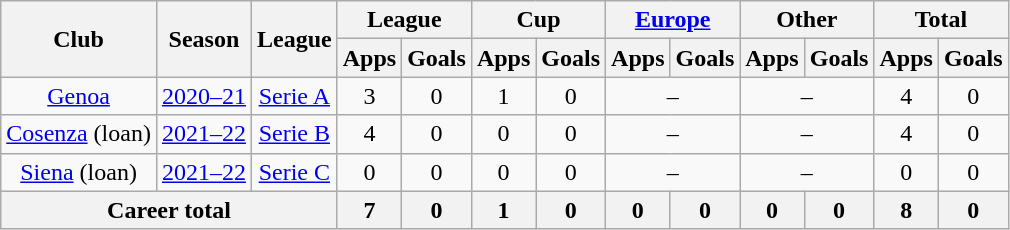<table class="wikitable" style="text-align:center">
<tr>
<th rowspan="2">Club</th>
<th rowspan="2">Season</th>
<th rowspan="2">League</th>
<th colspan="2">League</th>
<th colspan="2">Cup</th>
<th colspan="2"><a href='#'>Europe</a></th>
<th colspan="2">Other</th>
<th colspan="2">Total</th>
</tr>
<tr>
<th>Apps</th>
<th>Goals</th>
<th>Apps</th>
<th>Goals</th>
<th>Apps</th>
<th>Goals</th>
<th>Apps</th>
<th>Goals</th>
<th>Apps</th>
<th>Goals</th>
</tr>
<tr>
<td><a href='#'>Genoa</a></td>
<td><a href='#'>2020–21</a></td>
<td><a href='#'>Serie A</a></td>
<td>3</td>
<td>0</td>
<td>1</td>
<td>0</td>
<td colspan="2">–</td>
<td colspan="2">–</td>
<td>4</td>
<td>0</td>
</tr>
<tr>
<td><a href='#'>Cosenza</a> (loan)</td>
<td><a href='#'>2021–22</a></td>
<td><a href='#'>Serie B</a></td>
<td>4</td>
<td>0</td>
<td>0</td>
<td>0</td>
<td colspan="2">–</td>
<td colspan="2">–</td>
<td>4</td>
<td>0</td>
</tr>
<tr>
<td><a href='#'>Siena</a> (loan)</td>
<td><a href='#'>2021–22</a></td>
<td><a href='#'>Serie C</a></td>
<td>0</td>
<td>0</td>
<td>0</td>
<td>0</td>
<td colspan="2">–</td>
<td colspan="2">–</td>
<td>0</td>
<td>0</td>
</tr>
<tr>
<th colspan="3">Career total</th>
<th>7</th>
<th>0</th>
<th>1</th>
<th>0</th>
<th>0</th>
<th>0</th>
<th>0</th>
<th>0</th>
<th>8</th>
<th>0</th>
</tr>
</table>
